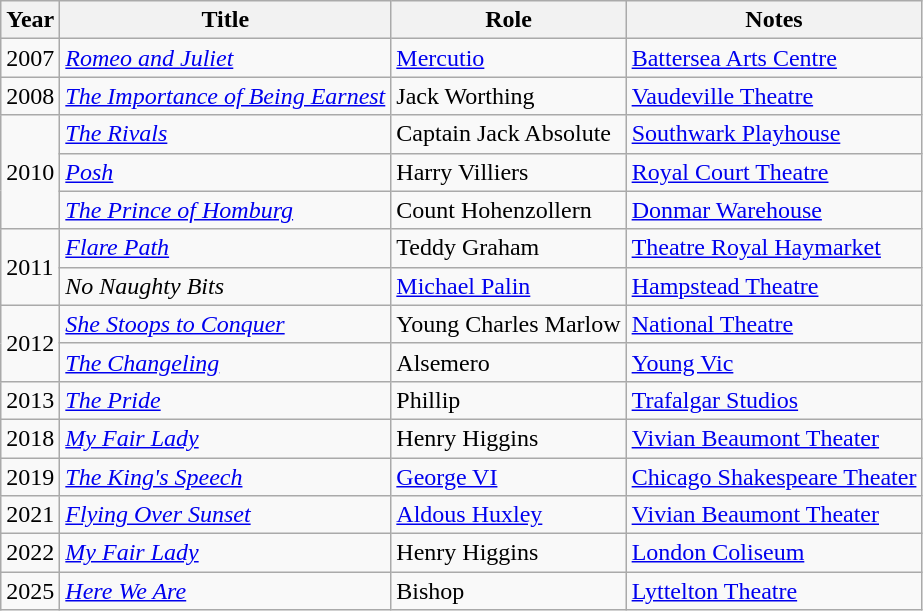<table class="wikitable sortable">
<tr>
<th>Year</th>
<th>Title</th>
<th>Role</th>
<th class="unsortable">Notes</th>
</tr>
<tr>
<td>2007</td>
<td><em><a href='#'>Romeo and Juliet</a></em></td>
<td><a href='#'>Mercutio</a></td>
<td><a href='#'>Battersea Arts Centre</a></td>
</tr>
<tr>
<td>2008</td>
<td><em><a href='#'>The Importance of Being Earnest</a></em></td>
<td>Jack Worthing</td>
<td><a href='#'>Vaudeville Theatre</a></td>
</tr>
<tr>
<td rowspan="3">2010</td>
<td><em><a href='#'>The Rivals</a></em></td>
<td>Captain Jack Absolute</td>
<td><a href='#'>Southwark Playhouse</a></td>
</tr>
<tr>
<td><em><a href='#'>Posh</a></em></td>
<td>Harry Villiers</td>
<td><a href='#'>Royal Court Theatre</a></td>
</tr>
<tr>
<td><em><a href='#'>The Prince of Homburg</a></em></td>
<td>Count Hohenzollern</td>
<td><a href='#'>Donmar Warehouse</a></td>
</tr>
<tr>
<td rowspan="2">2011</td>
<td><em><a href='#'>Flare Path</a></em></td>
<td>Teddy Graham</td>
<td><a href='#'>Theatre Royal Haymarket</a></td>
</tr>
<tr>
<td><em>No Naughty Bits</em></td>
<td><a href='#'>Michael Palin</a></td>
<td><a href='#'>Hampstead Theatre</a></td>
</tr>
<tr>
<td rowspan="2">2012</td>
<td><em><a href='#'>She Stoops to Conquer</a></em></td>
<td>Young Charles Marlow</td>
<td><a href='#'>National Theatre</a></td>
</tr>
<tr>
<td><em><a href='#'>The Changeling</a></em></td>
<td>Alsemero</td>
<td><a href='#'>Young Vic</a></td>
</tr>
<tr>
<td>2013</td>
<td><em><a href='#'>The Pride</a></em></td>
<td>Phillip</td>
<td><a href='#'>Trafalgar Studios</a></td>
</tr>
<tr>
<td>2018</td>
<td><em><a href='#'>My Fair Lady</a></em></td>
<td>Henry Higgins</td>
<td><a href='#'>Vivian Beaumont Theater</a></td>
</tr>
<tr>
<td>2019</td>
<td><em><a href='#'>The King's Speech</a></em></td>
<td><a href='#'>George VI</a></td>
<td><a href='#'>Chicago Shakespeare Theater</a></td>
</tr>
<tr>
<td>2021</td>
<td><em><a href='#'>Flying Over Sunset</a></em></td>
<td><a href='#'>Aldous Huxley</a></td>
<td><a href='#'>Vivian Beaumont Theater</a></td>
</tr>
<tr>
<td>2022</td>
<td><em><a href='#'>My Fair Lady</a></em></td>
<td>Henry Higgins</td>
<td><a href='#'>London Coliseum</a></td>
</tr>
<tr>
<td>2025</td>
<td><a href='#'><em>Here We Are</em></a></td>
<td>Bishop</td>
<td><a href='#'>Lyttelton Theatre</a></td>
</tr>
</table>
